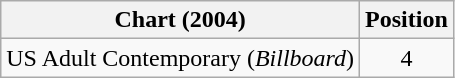<table class="wikitable">
<tr>
<th>Chart (2004)</th>
<th>Position</th>
</tr>
<tr>
<td>US Adult Contemporary (<em>Billboard</em>)</td>
<td align="center">4</td>
</tr>
</table>
